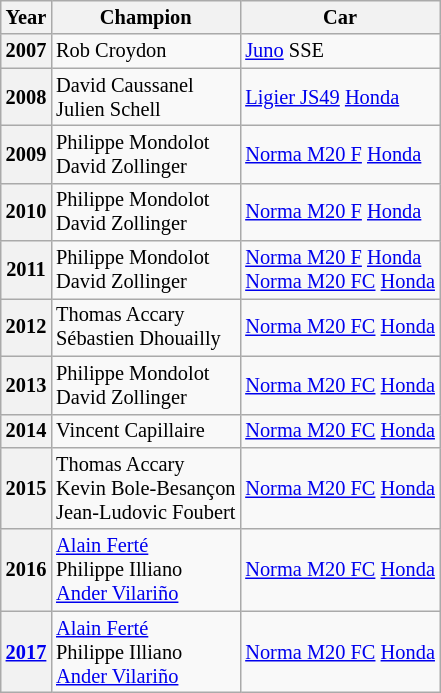<table class="wikitable" style="font-size:85%">
<tr>
<th>Year</th>
<th>Champion</th>
<th>Car</th>
</tr>
<tr>
<th>2007</th>
<td> Rob Croydon</td>
<td><a href='#'>Juno</a> SSE</td>
</tr>
<tr>
<th>2008</th>
<td> David Caussanel<br> Julien Schell</td>
<td><a href='#'>Ligier JS49</a> <a href='#'>Honda</a></td>
</tr>
<tr>
<th>2009</th>
<td> Philippe Mondolot<br> David Zollinger</td>
<td><a href='#'>Norma M20 F</a> <a href='#'>Honda</a></td>
</tr>
<tr>
<th>2010</th>
<td> Philippe Mondolot<br> David Zollinger</td>
<td><a href='#'>Norma M20 F</a> <a href='#'>Honda</a></td>
</tr>
<tr>
<th>2011</th>
<td> Philippe Mondolot<br> David Zollinger</td>
<td><a href='#'>Norma M20 F</a> <a href='#'>Honda</a><br><a href='#'>Norma M20 FC</a> <a href='#'>Honda</a></td>
</tr>
<tr>
<th>2012</th>
<td> Thomas Accary<br> Sébastien Dhouailly</td>
<td><a href='#'>Norma M20 FC</a> <a href='#'>Honda</a></td>
</tr>
<tr>
<th>2013</th>
<td> Philippe Mondolot<br> David Zollinger</td>
<td><a href='#'>Norma M20 FC</a> <a href='#'>Honda</a></td>
</tr>
<tr>
<th>2014</th>
<td> Vincent Capillaire</td>
<td><a href='#'>Norma M20 FC</a> <a href='#'>Honda</a></td>
</tr>
<tr>
<th>2015</th>
<td> Thomas Accary<br> Kevin Bole-Besançon<br> Jean-Ludovic Foubert</td>
<td><a href='#'>Norma M20 FC</a> <a href='#'>Honda</a></td>
</tr>
<tr>
<th>2016</th>
<td> <a href='#'>Alain Ferté</a><br> Philippe Illiano<br> <a href='#'>Ander Vilariño</a></td>
<td><a href='#'>Norma M20 FC</a> <a href='#'>Honda</a></td>
</tr>
<tr>
<th><a href='#'>2017</a></th>
<td> <a href='#'>Alain Ferté</a><br> Philippe Illiano<br> <a href='#'>Ander Vilariño</a></td>
<td><a href='#'>Norma M20 FC</a> <a href='#'>Honda</a></td>
</tr>
</table>
